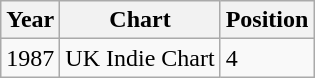<table class="wikitable">
<tr>
<th>Year</th>
<th>Chart</th>
<th>Position</th>
</tr>
<tr>
<td>1987</td>
<td>UK Indie Chart</td>
<td>4</td>
</tr>
</table>
